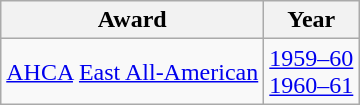<table class="wikitable">
<tr>
<th>Award</th>
<th>Year</th>
</tr>
<tr>
<td><a href='#'>AHCA</a> <a href='#'>East All-American</a></td>
<td><a href='#'>1959–60</a><br><a href='#'>1960–61</a></td>
</tr>
</table>
